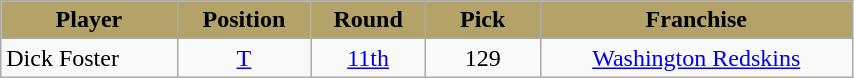<table class="wikitable" style="text-align:center" width="45%">
<tr style="background:#B3A369;color:black;">
<td><strong>Player</strong></td>
<td><strong>Position</strong></td>
<td><strong>Round</strong></td>
<td>  <strong>Pick</strong>  </td>
<td><strong>Franchise</strong></td>
</tr>
<tr>
<td align=left>Dick Foster</td>
<td><a href='#'>T</a></td>
<td><a href='#'>11th</a></td>
<td>129</td>
<td><a href='#'>Washington Redskins</a></td>
</tr>
</table>
